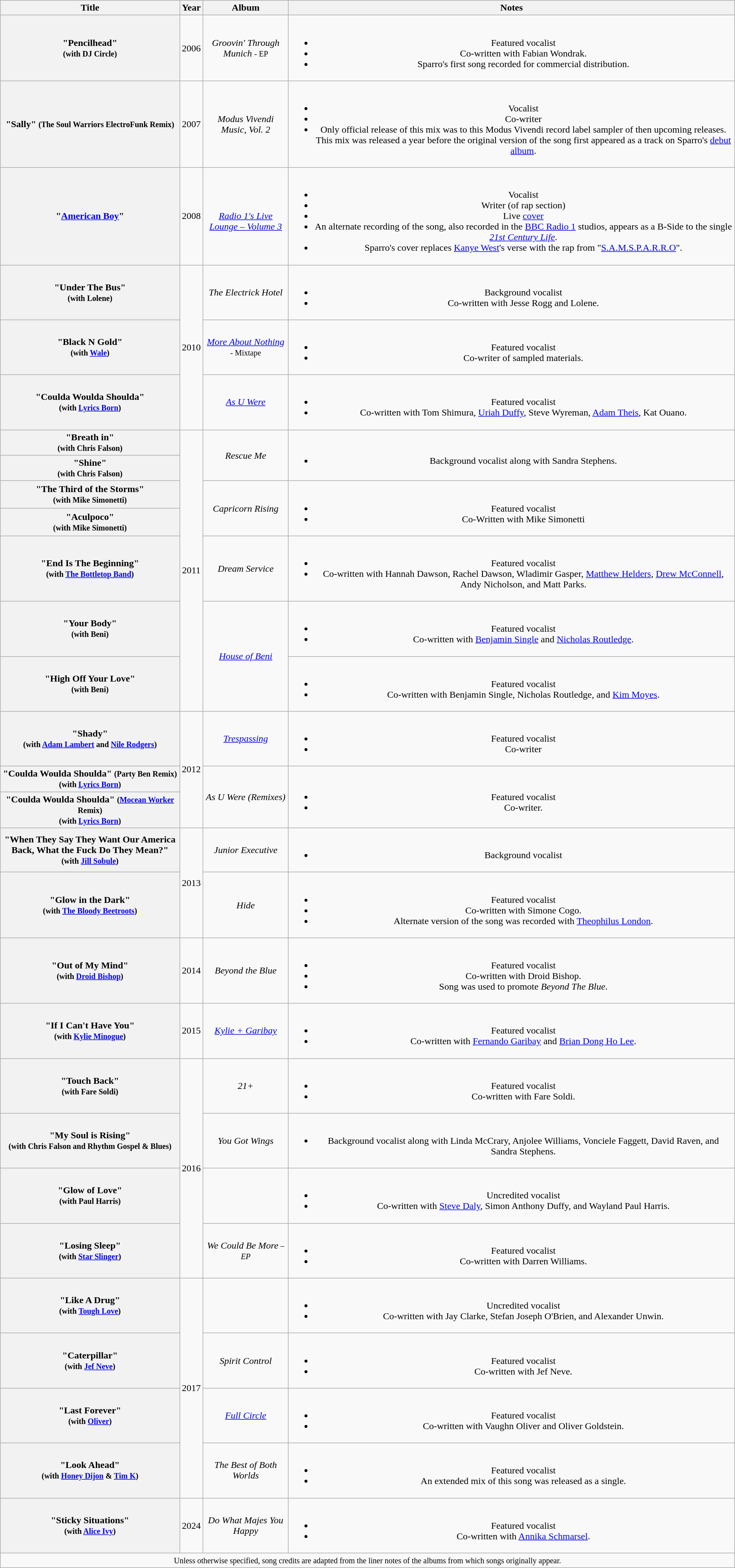<table class="wikitable plainrowheaders" style="text-align:center;">
<tr>
<th scope="col">Title</th>
<th scope="col">Year</th>
<th scope="col">Album</th>
<th scope="col">Notes</th>
</tr>
<tr>
<th scope="row">"Pencilhead"<br><small>(with DJ Circle)</small></th>
<td>2006</td>
<td><em>Groovin' Through Munich</em> <small>- EP</small></td>
<td><br><ul><li>Featured vocalist</li><li>Co-written with Fabian Wondrak.</li><li>Sparro's first song recorded for commercial distribution.</li></ul></td>
</tr>
<tr>
<th scope="row">"Sally" <small>(The Soul Warriors ElectroFunk Remix)</small></th>
<td>2007</td>
<td><em>Modus Vivendi Music, Vol. 2</em></td>
<td><br><ul><li>Vocalist</li><li>Co-writer</li><li>Only official release of this mix was to this Modus Vivendi record label sampler of then upcoming releases. This mix was released a year before the original version of the song first appeared as a track on Sparro's <a href='#'>debut album</a>.</li></ul></td>
</tr>
<tr>
<th scope="row">"<a href='#'>American Boy</a>"</th>
<td>2008</td>
<td><br><em><a href='#'>Radio 1's Live Lounge – Volume 3</a></em></td>
<td><br><ul><li>Vocalist</li><li>Writer (of rap section)</li><li>Live <a href='#'>cover</a></li><li>An alternate recording of the song, also recorded in the <a href='#'>BBC Radio 1</a> studios, appears as a B-Side to the single <em><a href='#'>21st Century Life</a></em>.</li><li>Sparro's cover replaces <a href='#'>Kanye West</a>'s verse with the rap from "<a href='#'>S.A.M.S.P.A.R.R.O</a>".</li></ul></td>
</tr>
<tr>
<th scope="row">"Under The Bus"<br><small>(with Lolene)</small></th>
<td rowspan=3>2010</td>
<td><em>The Electrick Hotel</em></td>
<td><br><ul><li>Background vocalist</li><li>Co-written with Jesse Rogg and Lolene.</li></ul></td>
</tr>
<tr>
<th scope="row">"Black N Gold"<br><small>(with <a href='#'>Wale</a>)</small></th>
<td><em><a href='#'>More About Nothing</a></em> <small>- Mixtape</small></td>
<td><br><ul><li>Featured vocalist</li><li>Co-writer of sampled materials.</li></ul></td>
</tr>
<tr>
<th scope="row">"Coulda Woulda Shoulda"<br><small>(with <a href='#'>Lyrics Born</a>)</small></th>
<td><em><a href='#'>As U Were</a></em></td>
<td><br><ul><li>Featured vocalist</li><li>Co-written with Tom Shimura, <a href='#'>Uriah Duffy</a>, Steve Wyreman, <a href='#'>Adam Theis</a>, Kat Ouano.</li></ul></td>
</tr>
<tr>
<th scope="row">"Breath in"<br><small>(with Chris Falson)</small></th>
<td rowspan=7>2011</td>
<td rowspan=2><em>Rescue Me</em></td>
<td rowspan=2><br><ul><li>Background vocalist along with Sandra Stephens.</li></ul></td>
</tr>
<tr>
<th scope="row">"Shine"<br><small>(with Chris Falson)</small></th>
</tr>
<tr>
<th scope="row">"The Third of the Storms"<br><small>(with Mike Simonetti)</small></th>
<td rowspan="2"><em>Capricorn Rising</em></td>
<td rowspan="2"><br><ul><li>Featured vocalist</li><li>Co-Written with Mike Simonetti</li></ul></td>
</tr>
<tr>
<th scope="row">"Aculpoco"<br><small>(with Mike Simonetti)</small></th>
</tr>
<tr>
<th scope="row">"End Is The Beginning"<br><small>(with <a href='#'>The Bottletop Band</a>)</small></th>
<td><em>Dream Service</em></td>
<td><br><ul><li>Featured vocalist</li><li>Co-written with Hannah Dawson, Rachel Dawson, Wladimir Gasper, <a href='#'>Matthew Helders</a>, <a href='#'>Drew McConnell</a>, Andy Nicholson, and Matt Parks.</li></ul></td>
</tr>
<tr>
<th scope="row">"Your Body"<br><small>(with Beni)</small></th>
<td rowspan=2><em><a href='#'>House of Beni</a></em></td>
<td><br><ul><li>Featured vocalist</li><li>Co-written with <a href='#'>Benjamin Single</a> and <a href='#'>Nicholas Routledge</a>.</li></ul></td>
</tr>
<tr>
<th scope="row">"High Off Your Love"<br><small>(with Beni)</small></th>
<td><br><ul><li>Featured vocalist</li><li>Co-written with Benjamin Single, Nicholas Routledge, and <a href='#'>Kim Moyes</a>.</li></ul></td>
</tr>
<tr>
<th scope="row">"Shady"<br><small>(with <a href='#'>Adam Lambert</a> and <a href='#'>Nile Rodgers</a>)</small></th>
<td rowspan=3>2012</td>
<td><em><a href='#'>Trespassing</a></em></td>
<td><br><ul><li>Featured vocalist</li><li>Co-writer</li></ul></td>
</tr>
<tr>
<th scope="row">"Coulda Woulda Shoulda" <small>(Party Ben Remix)<br>(with <a href='#'>Lyrics Born</a>)</small></th>
<td rowspan=2><em>As U Were (Remixes)</em></td>
<td rowspan=2><br><ul><li>Featured vocalist</li><li>Co-writer.</li></ul></td>
</tr>
<tr>
<th scope="row">"Coulda Woulda Shoulda" <small>(<a href='#'>Mocean Worker</a> Remix)<br>(with <a href='#'>Lyrics Born</a>)</small></th>
</tr>
<tr>
<th scope="row">"When They Say They Want Our America Back, What the Fuck Do They Mean?"<br><small>(with <a href='#'>Jill Sobule</a>)</small></th>
<td rowspan=2>2013</td>
<td><em>Junior Executive</em></td>
<td><br><ul><li>Background vocalist</li></ul></td>
</tr>
<tr>
<th scope="row">"Glow in the Dark"<br><small>(with <a href='#'>The Bloody Beetroots</a>)</small></th>
<td><em>Hide</em></td>
<td><br><ul><li>Featured vocalist</li><li>Co-written with Simone Cogo.</li><li>Alternate version of the song was recorded with <a href='#'>Theophilus London</a>.</li></ul></td>
</tr>
<tr>
<th scope="row">"Out of My Mind"<br><small>(with <a href='#'>Droid Bishop</a>)</small></th>
<td>2014</td>
<td><em>Beyond the Blue</em></td>
<td><br><ul><li>Featured vocalist</li><li>Co-written with Droid Bishop.</li><li>Song was used to promote <em>Beyond The Blue</em>.</li></ul></td>
</tr>
<tr>
<th scope="row">"If I Can't Have You"<br><small>(with <a href='#'>Kylie Minogue</a>)</small></th>
<td>2015</td>
<td><em><a href='#'>Kylie + Garibay</a></em></td>
<td><br><ul><li>Featured vocalist</li><li>Co-written with <a href='#'>Fernando Garibay</a> and <a href='#'>Brian Dong Ho Lee</a>.</li></ul></td>
</tr>
<tr>
<th scope="row">"Touch Back"<br><small>(with Fare Soldi)</small></th>
<td rowspan=4>2016</td>
<td><em>21+</em></td>
<td><br><ul><li>Featured vocalist</li><li>Co-written with Fare Soldi.</li></ul></td>
</tr>
<tr>
<th scope="row">"My Soul is Rising"<br><small>(with Chris Falson and Rhythm Gospel & Blues)</small></th>
<td><em>You Got Wings</em></td>
<td><br><ul><li>Background vocalist along with Linda McCrary, Anjolee Williams, Vonciele Faggett, David Raven, and Sandra Stephens.</li></ul></td>
</tr>
<tr>
<th scope="row">"Glow of Love"<br><small>(with Paul Harris)</small></th>
<td></td>
<td><br><ul><li>Uncredited vocalist</li><li>Co-written with <a href='#'>Steve Daly</a>, Simon Anthony Duffy, and Wayland Paul Harris.</li></ul></td>
</tr>
<tr>
<th scope="row">"Losing Sleep"<br><small>(with <a href='#'>Star Slinger</a>)</small></th>
<td><em>We Could Be More<small> – EP</small></em></td>
<td><br><ul><li>Featured vocalist</li><li>Co-written with Darren Williams.</li></ul></td>
</tr>
<tr>
<th scope="row">"Like A Drug"<br><small>(with <a href='#'>Tough Love</a>)</small></th>
<td rowspan=4>2017</td>
<td></td>
<td><br><ul><li>Uncredited vocalist</li><li>Co-written with Jay Clarke, Stefan Joseph O'Brien, and Alexander Unwin.</li></ul></td>
</tr>
<tr>
<th scope="row">"Caterpillar"<br><small>(with <a href='#'>Jef Neve</a>)</small></th>
<td><em>Spirit Control</em></td>
<td><br><ul><li>Featured vocalist</li><li>Co-written with Jef Neve.</li></ul></td>
</tr>
<tr>
<th scope="row">"Last Forever"<br><small>(with <a href='#'>Oliver</a>)</small></th>
<td><em><a href='#'>Full Circle</a></em></td>
<td><br><ul><li>Featured vocalist</li><li>Co-written with Vaughn Oliver and Oliver Goldstein.</li></ul></td>
</tr>
<tr>
<th scope="row">"Look Ahead"<br><small>(with <a href='#'>Honey Dijon</a> & <a href='#'>Tim K</a>)</small></th>
<td><em>The Best of Both Worlds</em></td>
<td><br><ul><li>Featured vocalist</li><li>An extended mix of this song was released as a single.</li></ul></td>
</tr>
<tr>
<th scope="row">"Sticky Situations"<br><small>(with <a href='#'>Alice Ivy</a>)</small></th>
<td rowspan=1>2024</td>
<td><em>Do What Majes You Happy</em></td>
<td><br><ul><li>Featured vocalist</li><li>Co-written with <a href='#'>Annika Schmarsel</a>.</li></ul></td>
</tr>
<tr>
<td colspan="6" align="center"><small> Unless otherwise specified, song credits are adapted from the liner notes of the albums from which songs originally appear.</small></td>
</tr>
</table>
